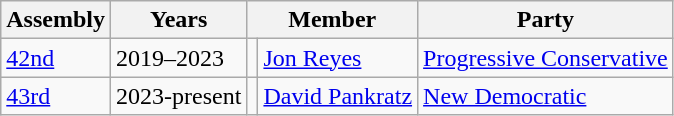<table class="wikitable">
<tr>
<th>Assembly</th>
<th>Years</th>
<th colspan="2">Member</th>
<th>Party</th>
</tr>
<tr>
<td><a href='#'>42nd</a></td>
<td>2019–2023</td>
<td></td>
<td><a href='#'>Jon Reyes</a></td>
<td><a href='#'>Progressive Conservative</a></td>
</tr>
<tr>
<td><a href='#'>43rd</a></td>
<td>2023-present</td>
<td></td>
<td><a href='#'>David Pankratz</a></td>
<td><a href='#'>New Democratic</a></td>
</tr>
</table>
